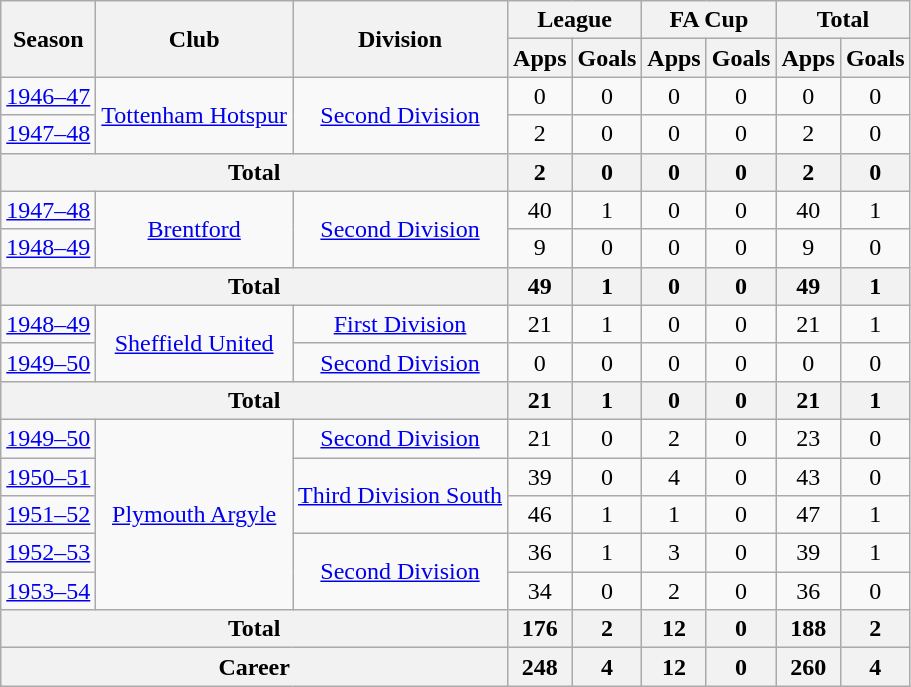<table class="wikitable" style="text-align:center">
<tr>
<th rowspan="2">Season</th>
<th rowspan="2">Club</th>
<th rowspan="2">Division</th>
<th colspan="2">League</th>
<th colspan="2">FA Cup</th>
<th colspan="2">Total</th>
</tr>
<tr>
<th>Apps</th>
<th>Goals</th>
<th>Apps</th>
<th>Goals</th>
<th>Apps</th>
<th>Goals</th>
</tr>
<tr>
<td><a href='#'>1946–47</a></td>
<td rowspan="2"><a href='#'>Tottenham Hotspur</a></td>
<td rowspan="2"><a href='#'>Second Division</a></td>
<td>0</td>
<td>0</td>
<td>0</td>
<td>0</td>
<td>0</td>
<td>0</td>
</tr>
<tr>
<td><a href='#'>1947–48</a></td>
<td>2</td>
<td>0</td>
<td>0</td>
<td>0</td>
<td>2</td>
<td>0</td>
</tr>
<tr>
<th colspan="3">Total</th>
<th>2</th>
<th>0</th>
<th>0</th>
<th>0</th>
<th>2</th>
<th>0</th>
</tr>
<tr>
<td><a href='#'>1947–48</a></td>
<td rowspan="2"><a href='#'>Brentford</a></td>
<td rowspan="2"><a href='#'>Second Division</a></td>
<td>40</td>
<td>1</td>
<td>0</td>
<td>0</td>
<td>40</td>
<td>1</td>
</tr>
<tr>
<td><a href='#'>1948–49</a></td>
<td>9</td>
<td>0</td>
<td>0</td>
<td>0</td>
<td>9</td>
<td>0</td>
</tr>
<tr>
<th colspan="3">Total</th>
<th>49</th>
<th>1</th>
<th>0</th>
<th>0</th>
<th>49</th>
<th>1</th>
</tr>
<tr>
<td><a href='#'>1948–49</a></td>
<td rowspan="2"><a href='#'>Sheffield United</a></td>
<td><a href='#'>First Division</a></td>
<td>21</td>
<td>1</td>
<td>0</td>
<td>0</td>
<td>21</td>
<td>1</td>
</tr>
<tr>
<td><a href='#'>1949–50</a></td>
<td><a href='#'>Second Division</a></td>
<td>0</td>
<td>0</td>
<td>0</td>
<td>0</td>
<td>0</td>
<td>0</td>
</tr>
<tr>
<th colspan="3">Total</th>
<th>21</th>
<th>1</th>
<th>0</th>
<th>0</th>
<th>21</th>
<th>1</th>
</tr>
<tr>
<td><a href='#'>1949–50</a></td>
<td rowspan="5"><a href='#'>Plymouth Argyle</a></td>
<td><a href='#'>Second Division</a></td>
<td>21</td>
<td>0</td>
<td>2</td>
<td>0</td>
<td>23</td>
<td>0</td>
</tr>
<tr>
<td><a href='#'>1950–51</a></td>
<td rowspan="2"><a href='#'>Third Division South</a></td>
<td>39</td>
<td>0</td>
<td>4</td>
<td>0</td>
<td>43</td>
<td>0</td>
</tr>
<tr>
<td><a href='#'>1951–52</a></td>
<td>46</td>
<td>1</td>
<td>1</td>
<td>0</td>
<td>47</td>
<td>1</td>
</tr>
<tr>
<td><a href='#'>1952–53</a></td>
<td rowspan="2"><a href='#'>Second Division</a></td>
<td>36</td>
<td>1</td>
<td>3</td>
<td>0</td>
<td>39</td>
<td>1</td>
</tr>
<tr>
<td><a href='#'>1953–54</a></td>
<td>34</td>
<td>0</td>
<td>2</td>
<td>0</td>
<td>36</td>
<td>0</td>
</tr>
<tr>
<th colspan="3">Total</th>
<th>176</th>
<th>2</th>
<th>12</th>
<th>0</th>
<th>188</th>
<th>2</th>
</tr>
<tr>
<th colspan="3">Career</th>
<th>248</th>
<th>4</th>
<th>12</th>
<th>0</th>
<th>260</th>
<th>4</th>
</tr>
</table>
